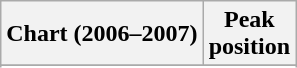<table class="wikitable sortable plainrowheaders">
<tr>
<th align="center">Chart (2006–2007)</th>
<th align="center">Peak<br>position</th>
</tr>
<tr>
</tr>
<tr>
</tr>
</table>
